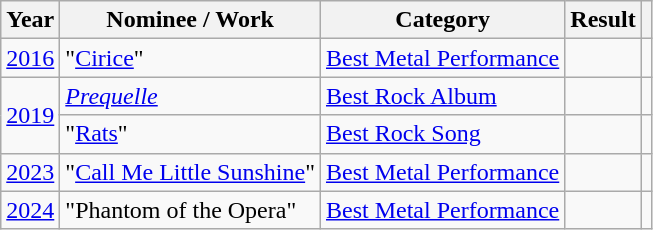<table class="wikitable sortable plainrowheaders">
<tr>
<th scope="col">Year</th>
<th scope="col">Nominee / Work</th>
<th scope="col">Category</th>
<th scope="col">Result</th>
<th scope="col" class="unsortable"></th>
</tr>
<tr>
<td><a href='#'>2016</a></td>
<td>"<a href='#'>Cirice</a>"</td>
<td><a href='#'>Best Metal Performance</a></td>
<td></td>
<td style="text-align:center;"></td>
</tr>
<tr>
<td rowspan="2"><a href='#'>2019</a></td>
<td><em><a href='#'>Prequelle</a></em></td>
<td><a href='#'>Best Rock Album</a></td>
<td></td>
<td style="text-align:center;"></td>
</tr>
<tr>
<td>"<a href='#'>Rats</a>"</td>
<td><a href='#'>Best Rock Song</a></td>
<td></td>
<td style="text-align:center;"></td>
</tr>
<tr>
<td><a href='#'>2023</a></td>
<td>"<a href='#'>Call Me Little Sunshine</a>"</td>
<td><a href='#'>Best Metal Performance</a></td>
<td></td>
<td style="text-align:center;"></td>
</tr>
<tr>
<td><a href='#'>2024</a></td>
<td>"Phantom of the Opera"</td>
<td><a href='#'>Best Metal Performance</a></td>
<td></td>
<td style="text-align:center;"></td>
</tr>
</table>
